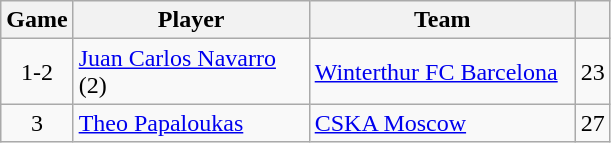<table class="wikitable sortable" style="text-align: center;">
<tr>
<th style="text-align:center;">Game</th>
<th style="text-align:center; width:150px;">Player</th>
<th style="text-align:center; width:170px;">Team</th>
<th style="text-align:center;"></th>
</tr>
<tr>
<td>1-2</td>
<td align="left"> <a href='#'>Juan Carlos Navarro</a> (2)</td>
<td align="left"> <a href='#'>Winterthur FC Barcelona</a></td>
<td>23</td>
</tr>
<tr>
<td>3</td>
<td align="left"> <a href='#'>Theo Papaloukas</a></td>
<td align="left"> <a href='#'>CSKA Moscow</a></td>
<td>27</td>
</tr>
</table>
